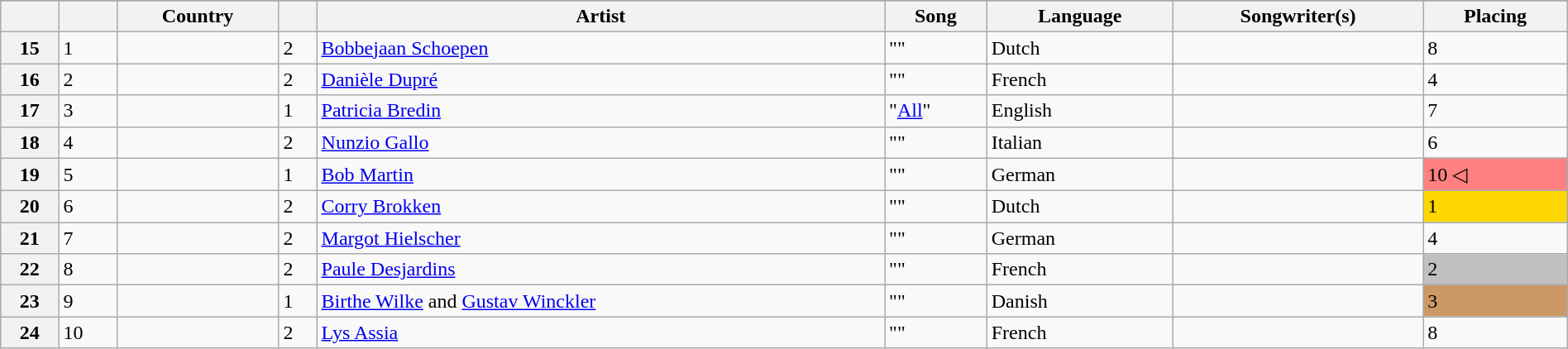<table class="wikitable plainrowheaders" style="width:100%">
<tr>
</tr>
<tr>
<th scope="col"></th>
<th scope="col"></th>
<th scope="col">Country</th>
<th scope="col"></th>
<th scope="col">Artist</th>
<th scope="col">Song</th>
<th scope="col">Language</th>
<th scope="col">Songwriter(s)</th>
<th scope="col">Placing</th>
</tr>
<tr>
<th scope="row">15</th>
<td>1</td>
<td></td>
<td>2</td>
<td><a href='#'>Bobbejaan Schoepen</a></td>
<td>""</td>
<td>Dutch</td>
<td></td>
<td>8</td>
</tr>
<tr>
<th scope="row">16</th>
<td>2</td>
<td></td>
<td>2</td>
<td><a href='#'>Danièle Dupré</a></td>
<td>""</td>
<td>French</td>
<td></td>
<td>4</td>
</tr>
<tr>
<th scope="row">17</th>
<td>3</td>
<td></td>
<td>1</td>
<td><a href='#'>Patricia Bredin</a></td>
<td>"<a href='#'>All</a>"</td>
<td>English</td>
<td></td>
<td>7</td>
</tr>
<tr>
<th scope="row">18</th>
<td>4</td>
<td></td>
<td>2</td>
<td><a href='#'>Nunzio Gallo</a></td>
<td>""</td>
<td>Italian</td>
<td></td>
<td>6</td>
</tr>
<tr>
<th scope="row">19</th>
<td>5</td>
<td></td>
<td>1</td>
<td><a href='#'>Bob Martin</a></td>
<td>""</td>
<td>German</td>
<td></td>
<td bgcolor="#FE8080">10 ◁</td>
</tr>
<tr>
<th scope="row">20</th>
<td>6</td>
<td></td>
<td>2</td>
<td><a href='#'>Corry Brokken</a></td>
<td>""</td>
<td>Dutch</td>
<td></td>
<td bgcolor="gold">1</td>
</tr>
<tr>
<th scope="row">21</th>
<td>7</td>
<td></td>
<td>2</td>
<td><a href='#'>Margot Hielscher</a></td>
<td>""</td>
<td>German</td>
<td></td>
<td>4</td>
</tr>
<tr>
<th scope="row">22</th>
<td>8</td>
<td></td>
<td>2</td>
<td><a href='#'>Paule Desjardins</a></td>
<td>""</td>
<td>French</td>
<td></td>
<td bgcolor="silver">2</td>
</tr>
<tr>
<th scope="row">23</th>
<td>9</td>
<td></td>
<td>1</td>
<td><a href='#'>Birthe Wilke</a> and <a href='#'>Gustav Winckler</a></td>
<td>""</td>
<td>Danish</td>
<td></td>
<td bgcolor="#C96">3</td>
</tr>
<tr>
<th scope="row">24</th>
<td>10</td>
<td></td>
<td>2</td>
<td><a href='#'>Lys Assia</a></td>
<td>""</td>
<td>French</td>
<td></td>
<td>8</td>
</tr>
</table>
